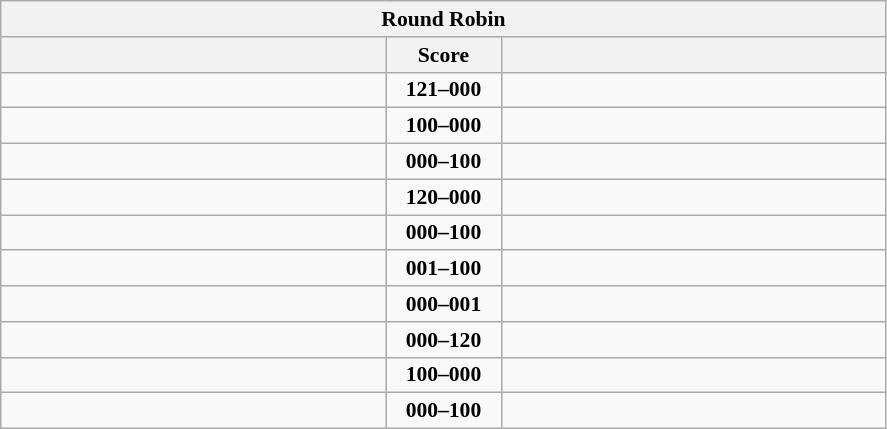<table class="wikitable" style="text-align: center; font-size:90% ">
<tr>
<th colspan=3>Round Robin</th>
</tr>
<tr>
<th align="right" width="250"></th>
<th width="70">Score</th>
<th align="left" width="250"></th>
</tr>
<tr>
<td align=left><strong></strong></td>
<td align=center><strong>121–000</strong></td>
<td align=left></td>
</tr>
<tr>
<td align=left><strong></strong></td>
<td align=center><strong>100–000</strong></td>
<td align=left></td>
</tr>
<tr>
<td align=left></td>
<td align=center><strong>000–100</strong></td>
<td align=left><strong></strong></td>
</tr>
<tr>
<td align=left><strong></strong></td>
<td align=center><strong>120–000</strong></td>
<td align=left></td>
</tr>
<tr>
<td align=left></td>
<td align=center><strong>000–100</strong></td>
<td align=left><strong></strong></td>
</tr>
<tr>
<td align=left></td>
<td align=center><strong>001–100</strong></td>
<td align=left><strong></strong></td>
</tr>
<tr>
<td align=left></td>
<td align=center><strong>000–001</strong></td>
<td align=left><strong></strong></td>
</tr>
<tr>
<td align=left></td>
<td align=center><strong>000–120</strong></td>
<td align=left><strong></strong></td>
</tr>
<tr>
<td align=left><strong></strong></td>
<td align=center><strong>100–000</strong></td>
<td align=left></td>
</tr>
<tr>
<td align=left></td>
<td align=center><strong>000–100</strong></td>
<td align=left><strong></strong></td>
</tr>
</table>
